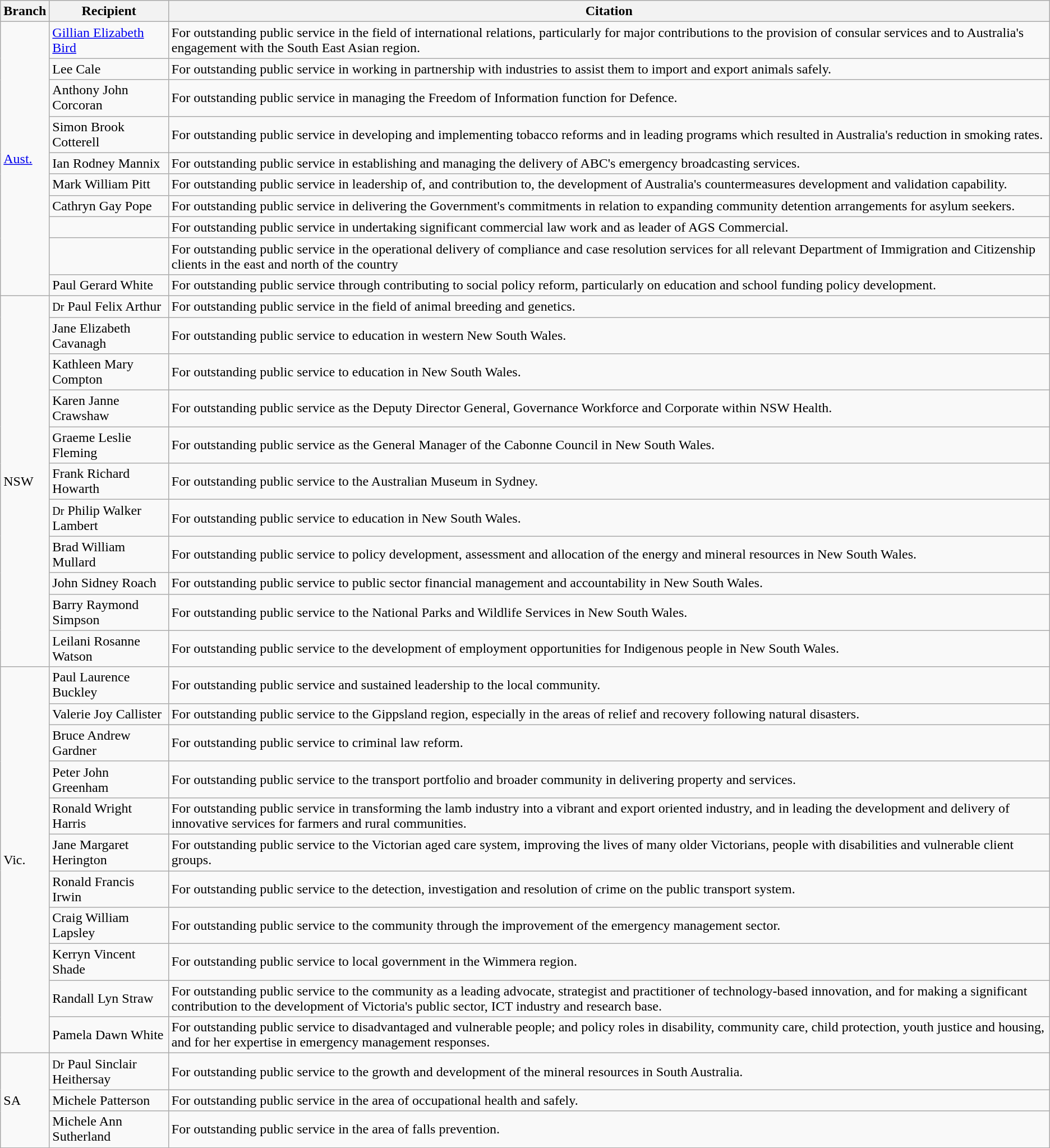<table class=wikitable>
<tr>
<th>Branch</th>
<th>Recipient</th>
<th>Citation</th>
</tr>
<tr>
<td rowspan="10"><a href='#'>Aust.</a></td>
<td><a href='#'>Gillian Elizabeth Bird</a></td>
<td>For outstanding public service in the field of international relations, particularly for major contributions to the provision of consular services and to Australia's engagement with the South East Asian region.</td>
</tr>
<tr>
<td>Lee Cale</td>
<td>For outstanding public service in working in partnership with industries to assist them to import and export animals safely.</td>
</tr>
<tr>
<td>Anthony John Corcoran</td>
<td>For outstanding public service in managing the Freedom of Information function for Defence.</td>
</tr>
<tr>
<td>Simon Brook Cotterell</td>
<td>For outstanding public service in developing and implementing tobacco reforms and in leading programs which resulted in Australia's reduction in smoking rates.</td>
</tr>
<tr>
<td>Ian Rodney Mannix</td>
<td>For outstanding public service in establishing and managing the delivery of ABC's emergency broadcasting services.</td>
</tr>
<tr>
<td>Mark William Pitt</td>
<td>For outstanding public service in leadership of, and contribution to, the development of Australia's countermeasures development and validation capability.</td>
</tr>
<tr>
<td>Cathryn Gay Pope</td>
<td>For outstanding public service in delivering the Government's commitments in relation to expanding community detention arrangements for asylum seekers.</td>
</tr>
<tr>
<td></td>
<td>For outstanding public service in undertaking significant commercial law work and as leader of AGS Commercial.</td>
</tr>
<tr>
<td></td>
<td>For outstanding public service in the operational delivery of compliance and case resolution services for all relevant Department of Immigration and Citizenship clients in the east and north of the country</td>
</tr>
<tr>
<td>Paul Gerard White</td>
<td>For outstanding public service through contributing to social policy reform, particularly on education and school funding policy development.</td>
</tr>
<tr>
<td rowspan="11">NSW</td>
<td><small>Dr</small> Paul Felix Arthur</td>
<td>For outstanding public service in the field of animal breeding and genetics.</td>
</tr>
<tr>
<td>Jane Elizabeth Cavanagh</td>
<td>For outstanding public service to education in western New South Wales.</td>
</tr>
<tr>
<td>Kathleen Mary Compton</td>
<td>For outstanding public service to education in New South Wales.</td>
</tr>
<tr>
<td>Karen Janne Crawshaw</td>
<td>For outstanding public service as the Deputy Director General, Governance Workforce and Corporate within NSW Health.</td>
</tr>
<tr>
<td>Graeme Leslie Fleming</td>
<td>For outstanding public service as the General Manager of the Cabonne Council in New South Wales.</td>
</tr>
<tr>
<td>Frank Richard Howarth</td>
<td>For outstanding public service to the Australian Museum in Sydney.</td>
</tr>
<tr>
<td><small>Dr</small> Philip Walker Lambert</td>
<td>For outstanding public service to education in New South Wales.</td>
</tr>
<tr>
<td>Brad William Mullard</td>
<td>For outstanding public service to policy development, assessment and allocation of the energy and mineral resources in New South Wales.</td>
</tr>
<tr>
<td>John Sidney Roach</td>
<td>For outstanding public service to public sector financial management and accountability in New South Wales.</td>
</tr>
<tr>
<td>Barry Raymond Simpson</td>
<td>For outstanding public service to the National Parks and Wildlife Services in New South Wales.</td>
</tr>
<tr>
<td>Leilani Rosanne Watson</td>
<td>For outstanding public service to the development of employment opportunities for Indigenous people in New South Wales.</td>
</tr>
<tr>
<td rowspan="11">Vic.</td>
<td>Paul Laurence Buckley</td>
<td>For outstanding public service and sustained leadership to the local community.</td>
</tr>
<tr>
<td>Valerie Joy Callister</td>
<td>For outstanding public service to the Gippsland region, especially in the areas of relief and recovery following natural disasters.</td>
</tr>
<tr>
<td>Bruce Andrew Gardner</td>
<td>For outstanding public service to criminal law reform.</td>
</tr>
<tr>
<td>Peter John Greenham</td>
<td>For outstanding public service to the transport portfolio and broader community in delivering property and services.</td>
</tr>
<tr>
<td>Ronald Wright Harris</td>
<td>For outstanding public service in transforming the lamb industry into a vibrant and export oriented industry, and in leading the development and delivery of innovative services for farmers and rural communities.</td>
</tr>
<tr>
<td>Jane Margaret Herington</td>
<td>For outstanding public service to the Victorian aged care system, improving the lives of many older Victorians, people with disabilities and vulnerable client groups.</td>
</tr>
<tr>
<td>Ronald Francis Irwin</td>
<td>For outstanding public service to the detection, investigation and resolution of crime on the public transport system.</td>
</tr>
<tr>
<td>Craig William Lapsley</td>
<td>For outstanding public service to the community through the improvement of the emergency management sector.</td>
</tr>
<tr>
<td>Kerryn Vincent Shade</td>
<td>For outstanding public service to local government in the Wimmera region.</td>
</tr>
<tr>
<td>Randall Lyn Straw</td>
<td>For outstanding public service to the community as a leading advocate, strategist and practitioner of technology-based innovation, and for making a significant contribution to the development of Victoria's public sector, ICT industry and research base.</td>
</tr>
<tr>
<td>Pamela Dawn White</td>
<td>For outstanding public service to disadvantaged and vulnerable people; and policy roles in disability, community care, child protection, youth justice and housing, and for her expertise in emergency management responses.</td>
</tr>
<tr>
<td rowspan="3">SA</td>
<td><small>Dr</small> Paul Sinclair Heithersay</td>
<td>For outstanding public service to the growth and development of the mineral resources in South Australia.</td>
</tr>
<tr>
<td>Michele Patterson</td>
<td>For outstanding public service in the area of occupational health and safely.</td>
</tr>
<tr>
<td>Michele Ann Sutherland</td>
<td>For outstanding public service in the area of falls prevention.</td>
</tr>
</table>
